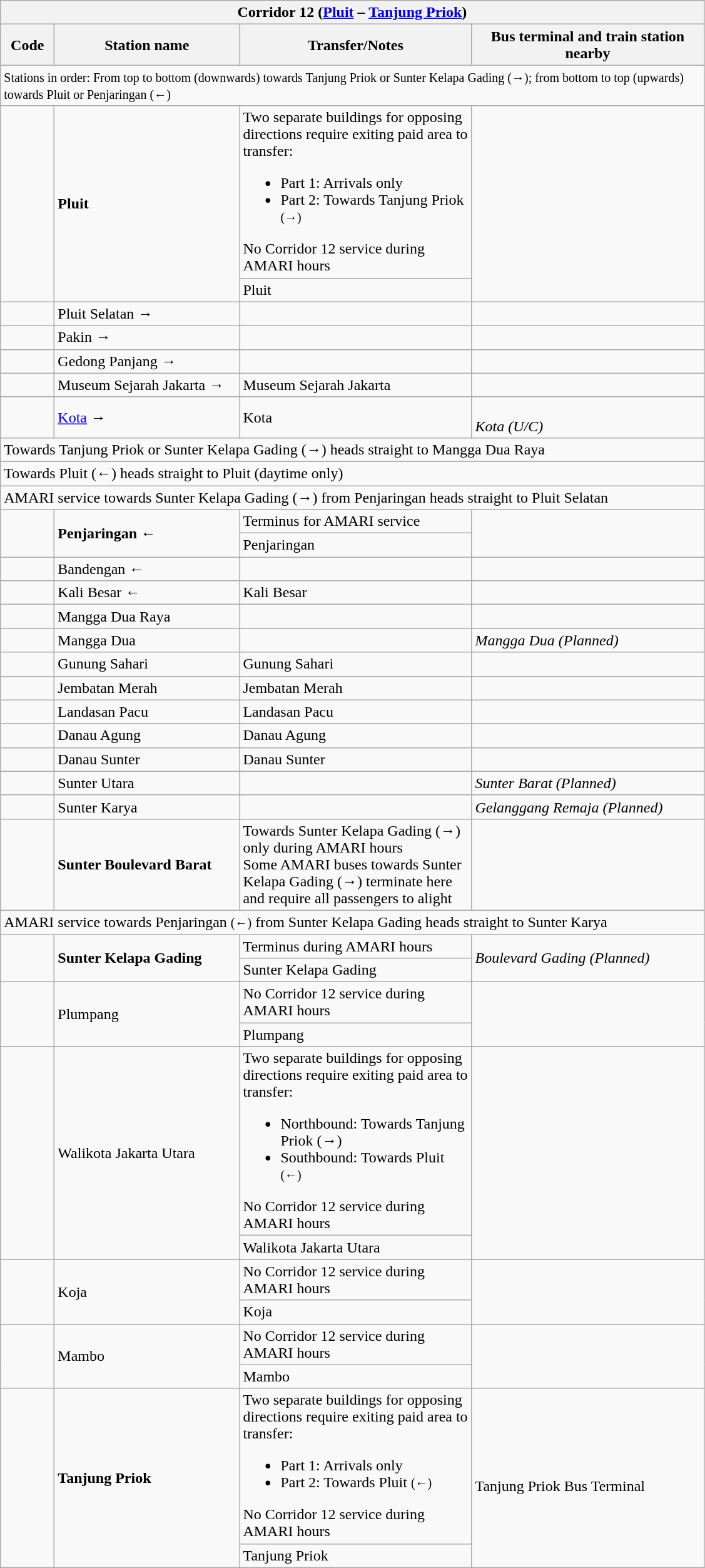<table class="wikitable" style="font-size:100%">
<tr>
<th colspan="4" align="left"> Corridor 12 (<a href='#'>Pluit</a> – <a href='#'>Tanjung Priok</a>)</th>
</tr>
<tr>
<th width="50">Code</th>
<th width="190">Station name</th>
<th width="240">Transfer/Notes</th>
<th width="240">Bus terminal and train station nearby</th>
</tr>
<tr>
<td colspan="4"><small>Stations in order: From top to bottom (downwards) towards Tanjung Priok or Sunter Kelapa Gading (→); from bottom to top (upwards) towards Pluit or Penjaringan (←)</small></td>
</tr>
<tr>
<td rowspan="2"  align="center"><strong></strong><br><strong></strong></td>
<td rowspan="2"><strong>Pluit</strong></td>
<td>Two separate buildings for opposing directions require exiting paid area to transfer:<br><ul><li>Part 1: Arrivals only</li><li>Part 2: Towards Tanjung Priok <small>(→)</small></li></ul>No Corridor 12 service during AMARI hours</td>
<td rowspan="2"></td>
</tr>
<tr>
<td> Pluit</td>
</tr>
<tr>
<td align="center"><strong></strong></td>
<td>Pluit Selatan →</td>
<td></td>
<td></td>
</tr>
<tr>
<td align="center"><strong></strong></td>
<td>Pakin →</td>
<td></td>
<td></td>
</tr>
<tr>
<td align="center"><strong></strong></td>
<td>Gedong Panjang →</td>
<td></td>
<td></td>
</tr>
<tr>
<td align="center"><strong></strong><br><strong></strong></td>
<td>Museum Sejarah Jakarta →</td>
<td>  Museum Sejarah Jakarta</td>
<td></td>
</tr>
<tr>
<td align="center"><strong></strong><br><strong></strong></td>
<td><a href='#'>Kota</a> →</td>
<td>  Kota</td>
<td>   <br> <em>Kota (U/C)</em></td>
</tr>
<tr>
<td colspan="4">Towards Tanjung Priok or Sunter Kelapa Gading (→) heads straight to Mangga Dua Raya</td>
</tr>
<tr>
<td colspan="4">Towards Pluit (←) heads straight to Pluit (daytime only)</td>
</tr>
<tr>
<td colspan="4">AMARI service towards Sunter Kelapa Gading (→) from Penjaringan heads straight to Pluit Selatan</td>
</tr>
<tr>
<td rowspan="2" align="center"><strong></strong><br><strong></strong></td>
<td rowspan="2"><strong>Penjaringan ←</strong></td>
<td>Terminus for AMARI service</td>
<td rowspan="2"></td>
</tr>
<tr>
<td> Penjaringan</td>
</tr>
<tr>
<td align="center"><strong></strong></td>
<td>Bandengan ←</td>
<td></td>
<td></td>
</tr>
<tr>
<td align="center"><strong></strong><br><strong></strong></td>
<td>Kali Besar ←</td>
<td>  Kali Besar</td>
<td></td>
</tr>
<tr>
<td align="center"><strong></strong></td>
<td>Mangga Dua Raya</td>
<td></td>
<td></td>
</tr>
<tr>
<td align="center"><strong></strong></td>
<td>Mangga Dua</td>
<td></td>
<td> <em>Mangga Dua (Planned)</em></td>
</tr>
<tr>
<td align="center"><strong></strong><br><strong></strong></td>
<td>Gunung Sahari</td>
<td>   Gunung Sahari</td>
<td></td>
</tr>
<tr>
<td align="center"><strong></strong><br><strong></strong></td>
<td>Jembatan Merah</td>
<td>   Jembatan Merah</td>
<td></td>
</tr>
<tr>
<td align="center"><strong></strong><br><strong></strong></td>
<td>Landasan Pacu</td>
<td> Landasan Pacu</td>
<td></td>
</tr>
<tr>
<td align="center"><strong></strong><br><strong></strong></td>
<td>Danau Agung</td>
<td> Danau Agung</td>
<td></td>
</tr>
<tr>
<td align="center"><strong></strong><br><strong></strong></td>
<td>Danau Sunter</td>
<td><em></em> Danau Sunter</td>
<td></td>
</tr>
<tr>
<td align="center"><strong></strong></td>
<td>Sunter Utara</td>
<td></td>
<td> <em>Sunter Barat (Planned)</em></td>
</tr>
<tr>
<td align="center"><strong></strong></td>
<td>Sunter Karya</td>
<td></td>
<td> <em>Gelanggang Remaja (Planned)</em></td>
</tr>
<tr>
<td align="center"><strong></strong></td>
<td><strong>Sunter Boulevard Barat</strong></td>
<td>Towards Sunter Kelapa Gading (→) only during AMARI hours<br>Some AMARI buses towards Sunter Kelapa Gading (→) terminate here and require all passengers to alight</td>
<td></td>
</tr>
<tr>
<td colspan="4">AMARI service towards Penjaringan <small>(←)</small> from Sunter Kelapa Gading heads straight to Sunter Karya</td>
</tr>
<tr>
<td rowspan="2" align="center"><strong></strong><br><strong></strong></td>
<td rowspan="2"><strong>Sunter Kelapa Gading</strong></td>
<td>Terminus during AMARI hours</td>
<td rowspan="2"> <em>Boulevard Gading (Planned)</em></td>
</tr>
<tr>
<td>  Sunter Kelapa Gading</td>
</tr>
<tr>
<td rowspan="2" align="center"><strong></strong><br><strong></strong></td>
<td rowspan="2">Plumpang</td>
<td>No Corridor 12 service during AMARI hours</td>
<td rowspan="2"></td>
</tr>
<tr>
<td>  Plumpang</td>
</tr>
<tr>
<td rowspan="2" align="center"><strong></strong><br><strong></strong></td>
<td rowspan="2">Walikota Jakarta Utara</td>
<td>Two separate buildings for opposing directions require exiting paid area to transfer:<br><ul><li>Northbound: Towards Tanjung Priok (→)</li><li>Southbound: Towards Pluit <small>(←)</small></li></ul>No Corridor 12 service during AMARI hours</td>
<td rowspan="2"></td>
</tr>
<tr>
<td>  Walikota Jakarta Utara</td>
</tr>
<tr>
<td rowspan="2" align="center"><strong></strong><br><strong></strong></td>
<td rowspan="2">Koja</td>
<td>No Corridor 12 service during AMARI hours</td>
<td rowspan="2"></td>
</tr>
<tr>
<td>  Koja</td>
</tr>
<tr>
<td rowspan="2" align="center"><strong></strong><br><strong></strong></td>
<td rowspan="2">Mambo</td>
<td>No Corridor 12 service during AMARI hours</td>
<td rowspan="2"></td>
</tr>
<tr>
<td>  Mambo</td>
</tr>
<tr>
<td rowspan="2" align="center"><strong></strong><br><strong></strong></td>
<td rowspan="2"><strong>Tanjung Priok</strong></td>
<td>Two separate buildings for opposing directions require exiting paid area to transfer:<br><ul><li>Part 1: Arrivals only</li><li>Part 2: Towards Pluit <small>(←)</small></li></ul>No Corridor 12 service during AMARI hours</td>
<td rowspan="2"> <br> Tanjung Priok Bus Terminal</td>
</tr>
<tr>
<td>   Tanjung Priok</td>
</tr>
</table>
